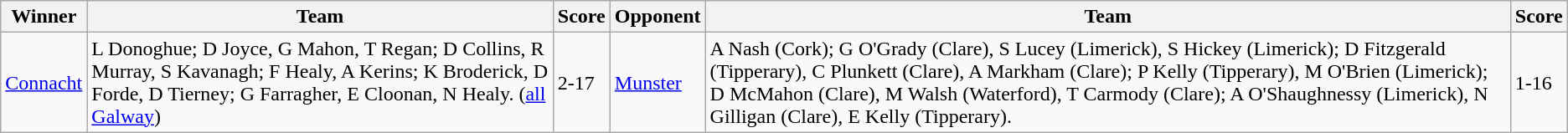<table class="wikitable">
<tr>
<th>Winner</th>
<th>Team</th>
<th>Score</th>
<th>Opponent</th>
<th>Team</th>
<th>Score</th>
</tr>
<tr>
<td><a href='#'>Connacht</a></td>
<td>L Donoghue; D Joyce, G Mahon, T Regan; D Collins, R Murray, S Kavanagh; F Healy, A Kerins; K Broderick, D Forde, D Tierney; G Farragher, E Cloonan, N Healy. (<a href='#'>all Galway</a>)</td>
<td>2-17</td>
<td><a href='#'>Munster</a></td>
<td>A Nash (Cork); G O'Grady (Clare), S Lucey (Limerick), S Hickey (Limerick); D Fitzgerald (Tipperary), C Plunkett (Clare), A Markham (Clare); P Kelly (Tipperary), M O'Brien (Limerick); D McMahon (Clare), M Walsh (Waterford), T Carmody (Clare); A O'Shaughnessy (Limerick), N Gilligan (Clare), E Kelly (Tipperary).</td>
<td>1-16</td>
</tr>
</table>
